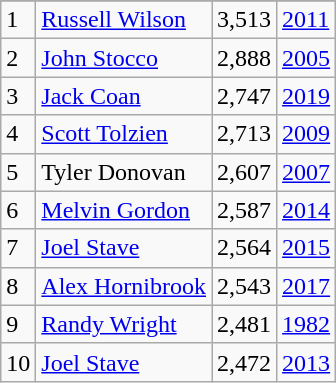<table class="wikitable">
<tr>
</tr>
<tr>
<td>1</td>
<td><a href='#'>Russell Wilson</a></td>
<td><abbr>3,513</abbr></td>
<td><a href='#'>2011</a></td>
</tr>
<tr>
<td>2</td>
<td><a href='#'>John Stocco</a></td>
<td><abbr>2,888</abbr></td>
<td><a href='#'>2005</a></td>
</tr>
<tr>
<td>3</td>
<td><a href='#'>Jack Coan</a></td>
<td><abbr>2,747</abbr></td>
<td><a href='#'>2019</a></td>
</tr>
<tr>
<td>4</td>
<td><a href='#'>Scott Tolzien</a></td>
<td><abbr>2,713</abbr></td>
<td><a href='#'>2009</a></td>
</tr>
<tr>
<td>5</td>
<td>Tyler Donovan</td>
<td><abbr>2,607</abbr></td>
<td><a href='#'>2007</a></td>
</tr>
<tr>
<td>6</td>
<td><a href='#'>Melvin Gordon</a></td>
<td><abbr>2,587</abbr></td>
<td><a href='#'>2014</a></td>
</tr>
<tr>
<td>7</td>
<td><a href='#'>Joel Stave</a></td>
<td><abbr>2,564</abbr></td>
<td><a href='#'>2015</a></td>
</tr>
<tr>
<td>8</td>
<td><a href='#'>Alex Hornibrook</a></td>
<td><abbr>2,543</abbr></td>
<td><a href='#'>2017</a></td>
</tr>
<tr>
<td>9</td>
<td><a href='#'>Randy Wright</a></td>
<td><abbr>2,481</abbr></td>
<td><a href='#'>1982</a></td>
</tr>
<tr>
<td>10</td>
<td><a href='#'>Joel Stave</a></td>
<td><abbr>2,472</abbr></td>
<td><a href='#'>2013</a></td>
</tr>
</table>
